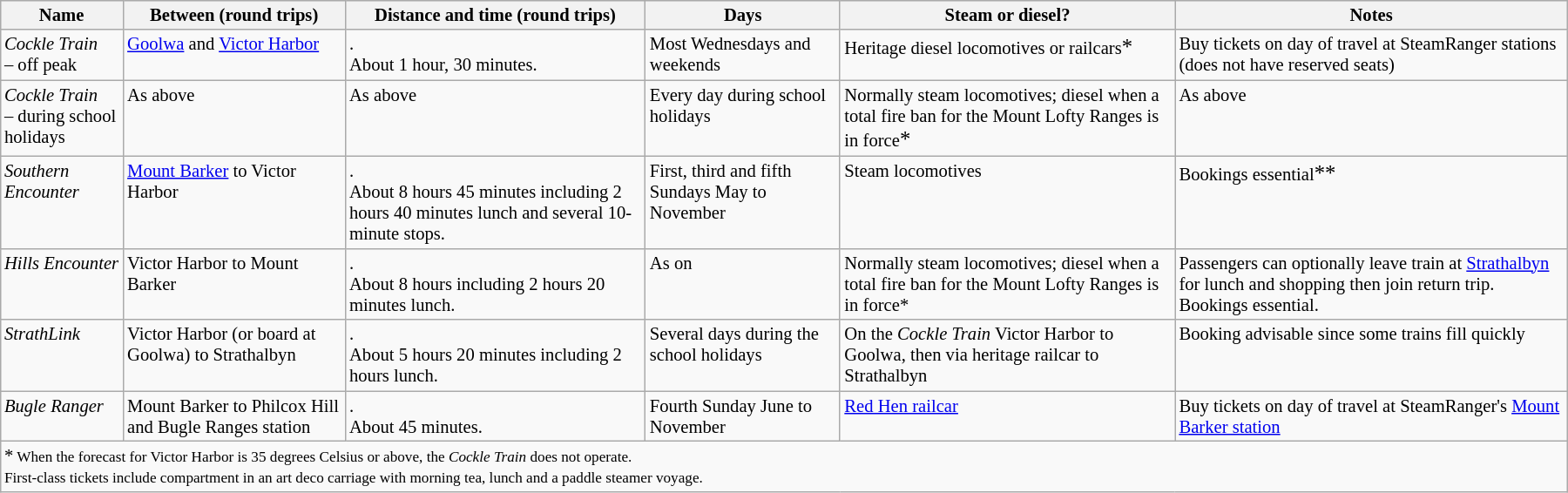<table class="wikitable floatleft mw-collapsible mw-uncollapsed" border= "1" style= "width:95%; font-size: 86%; float:left; margin-left:2em; margin-right:2em; margin-bottom:2em">
<tr>
<th scope="col">Name</th>
<th scope= "col">Between (round trips)</th>
<th scope= "col">Distance and time (round trips)</th>
<th scope= "col">Days</th>
<th scope= "col">Steam or diesel?</th>
<th scope= "col">Notes</th>
</tr>
<tr style="vertical-align:top;">
<td><em>Cockle Train</em><br>– off peak</td>
<td><a href='#'>Goolwa</a> and <a href='#'>Victor Harbor</a></td>
<td>.<br>About 1 hour, 30 minutes.</td>
<td>Most Wednesdays and weekends</td>
<td>Heritage diesel locomotives or railcars<big>*</big></td>
<td>Buy tickets on day of travel at SteamRanger stations (does not have reserved seats)</td>
</tr>
<tr style="vertical-align:top;">
<td><em>Cockle Train</em><br>– during school holidays</td>
<td>As above</td>
<td>As above</td>
<td>Every day during school holidays</td>
<td>Normally steam locomotives; diesel when a total fire ban for the Mount Lofty Ranges is in force<big>*</big></td>
<td>As above</td>
</tr>
<tr style="vertical-align:top;">
<td><em>Southern Encounter</em></td>
<td><a href='#'>Mount Barker</a> to Victor Harbor</td>
<td>.<br>About 8 hours 45 minutes including 2 hours 40 minutes lunch and several 10-minute stops.</td>
<td>First, third and fifth Sundays May to November</td>
<td>Steam locomotives</td>
<td>Bookings essential<big>**</big></td>
</tr>
<tr style="vertical-align:top;">
<td><em>Hills Encounter</em></td>
<td>Victor Harbor to Mount Barker</td>
<td>.<br>About 8 hours including 2 hours 20 minutes lunch.</td>
<td>As on </td>
<td>Normally steam locomotives; diesel when a total fire ban for the Mount Lofty Ranges is in force*</td>
<td>Passengers can optionally leave train at <a href='#'>Strathalbyn</a> for lunch and shopping then join return trip. Bookings essential.</td>
</tr>
<tr style="vertical-align:top;">
<td><em>StrathLink</em></td>
<td>Victor Harbor (or board at Goolwa) to Strathalbyn</td>
<td>.<br>About 5 hours 20 minutes including 2 hours lunch.</td>
<td>Several days during the school holidays</td>
<td>On the <em>Cockle Train</em> Victor Harbor to Goolwa, then via heritage railcar to Strathalbyn</td>
<td>Booking advisable since some trains fill quickly</td>
</tr>
<tr style="vertical-align:top;">
<td><em>Bugle Ranger</em></td>
<td>Mount Barker to Philcox Hill and Bugle Ranges station</td>
<td>.<br>About 45 minutes.</td>
<td>Fourth Sunday June to November</td>
<td><a href='#'>Red Hen railcar</a></td>
<td>Buy tickets on day of travel at SteamRanger's <a href='#'>Mount Barker station</a></td>
</tr>
<tr>
<td colspan= "6"><small><big>*</big> When the forecast for Victor Harbor is 35 degrees Celsius or above, the <em>Cockle Train</em> does not operate.<br></big> First-class tickets include compartment in an art deco carriage with morning tea, lunch and a paddle steamer voyage.</small><br></td>
</tr>
</table>
